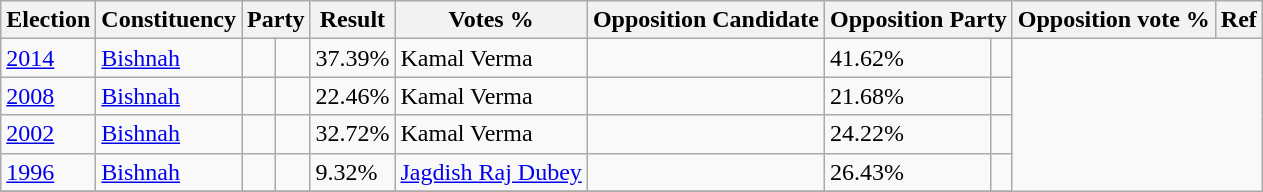<table class="wikitable sortable">
<tr>
<th>Election</th>
<th>Constituency</th>
<th colspan="2">Party</th>
<th>Result</th>
<th>Votes %</th>
<th>Opposition Candidate</th>
<th colspan="2">Opposition Party</th>
<th>Opposition vote %</th>
<th>Ref</th>
</tr>
<tr>
<td><a href='#'>2014</a></td>
<td><a href='#'>Bishnah</a></td>
<td></td>
<td></td>
<td>37.39%</td>
<td>Kamal Verma</td>
<td></td>
<td>41.62%</td>
<td></td>
</tr>
<tr>
<td><a href='#'>2008</a></td>
<td><a href='#'>Bishnah</a></td>
<td></td>
<td></td>
<td>22.46%</td>
<td>Kamal Verma</td>
<td></td>
<td>21.68%</td>
<td></td>
</tr>
<tr>
<td><a href='#'>2002</a></td>
<td><a href='#'>Bishnah</a></td>
<td></td>
<td></td>
<td>32.72%</td>
<td>Kamal Verma</td>
<td></td>
<td>24.22%</td>
<td></td>
</tr>
<tr>
<td><a href='#'>1996</a></td>
<td><a href='#'>Bishnah</a></td>
<td></td>
<td></td>
<td>9.32%</td>
<td><a href='#'>Jagdish Raj Dubey</a></td>
<td></td>
<td>26.43%</td>
<td></td>
</tr>
<tr>
</tr>
</table>
